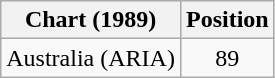<table class="wikitable sortable">
<tr>
<th>Chart (1989)</th>
<th>Position</th>
</tr>
<tr>
<td>Australia (ARIA)</td>
<td style="text-align:center;">89</td>
</tr>
</table>
